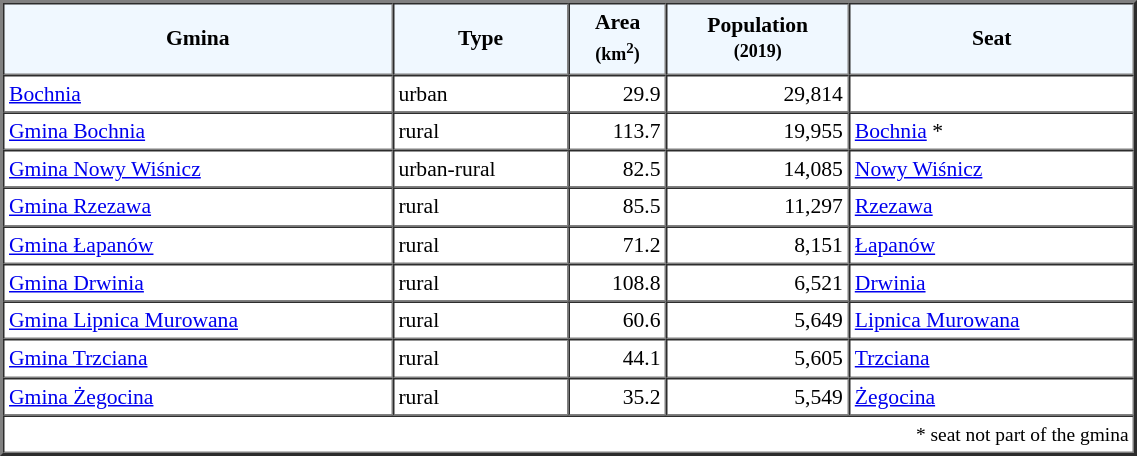<table width="60%" border="2" cellpadding="3" cellspacing="0" style="font-size:90%;line-height:120%;">
<tr bgcolor="F0F8FF">
<td style="text-align:center;"><strong>Gmina</strong></td>
<td style="text-align:center;"><strong>Type</strong></td>
<td style="text-align:center;"><strong>Area<br><small>(km<sup>2</sup>)</small></strong></td>
<td style="text-align:center;"><strong>Population<br><small>(2019)</small></strong></td>
<td style="text-align:center;"><strong>Seat</strong></td>
</tr>
<tr>
<td><a href='#'>Bochnia</a></td>
<td>urban</td>
<td style="text-align:right;">29.9</td>
<td style="text-align:right;">29,814</td>
<td> </td>
</tr>
<tr>
<td><a href='#'>Gmina Bochnia</a></td>
<td>rural</td>
<td style="text-align:right;">113.7</td>
<td style="text-align:right;">19,955</td>
<td><a href='#'>Bochnia</a> *</td>
</tr>
<tr>
<td><a href='#'>Gmina Nowy Wiśnicz</a></td>
<td>urban-rural</td>
<td style="text-align:right;">82.5</td>
<td style="text-align:right;">14,085</td>
<td><a href='#'>Nowy Wiśnicz</a></td>
</tr>
<tr>
<td><a href='#'>Gmina Rzezawa</a></td>
<td>rural</td>
<td style="text-align:right;">85.5</td>
<td style="text-align:right;">11,297</td>
<td><a href='#'>Rzezawa</a></td>
</tr>
<tr>
<td><a href='#'>Gmina Łapanów</a></td>
<td>rural</td>
<td style="text-align:right;">71.2</td>
<td style="text-align:right;">8,151</td>
<td><a href='#'>Łapanów</a></td>
</tr>
<tr>
<td><a href='#'>Gmina Drwinia</a></td>
<td>rural</td>
<td style="text-align:right;">108.8</td>
<td style="text-align:right;">6,521</td>
<td><a href='#'>Drwinia</a></td>
</tr>
<tr>
<td><a href='#'>Gmina Lipnica Murowana</a></td>
<td>rural</td>
<td style="text-align:right;">60.6</td>
<td style="text-align:right;">5,649</td>
<td><a href='#'>Lipnica Murowana</a></td>
</tr>
<tr>
<td><a href='#'>Gmina Trzciana</a></td>
<td>rural</td>
<td style="text-align:right;">44.1</td>
<td style="text-align:right;">5,605</td>
<td><a href='#'>Trzciana</a></td>
</tr>
<tr>
<td><a href='#'>Gmina Żegocina</a></td>
<td>rural</td>
<td style="text-align:right;">35.2</td>
<td style="text-align:right;">5,549</td>
<td><a href='#'>Żegocina</a></td>
</tr>
<tr>
<td colspan=5 style="text-align:right;font-size:90%">* seat not part of the gmina</td>
</tr>
<tr>
</tr>
</table>
